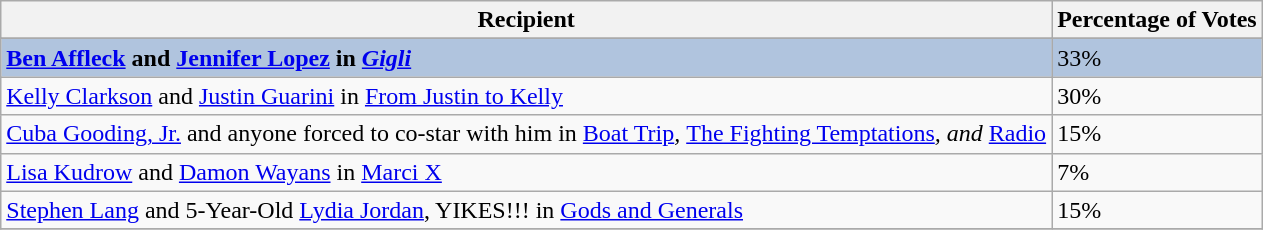<table class="wikitable sortable plainrowheaders" align="centre">
<tr>
<th>Recipient</th>
<th>Percentage of Votes</th>
</tr>
<tr>
</tr>
<tr style="background:#B0C4DE;">
<td><strong><a href='#'>Ben Affleck</a> and <a href='#'>Jennifer Lopez</a> in <em><a href='#'>Gigli</a><strong><em></td>
<td></strong>33%<strong></td>
</tr>
<tr>
<td><a href='#'>Kelly Clarkson</a> and <a href='#'>Justin Guarini</a> in </em><a href='#'>From Justin to Kelly</a><em></td>
<td>30%</td>
</tr>
<tr>
<td><a href='#'>Cuba Gooding, Jr.</a> and anyone forced to co-star with him in </em><a href='#'>Boat Trip</a><em>, </em><a href='#'>The Fighting Temptations</a><em>, and </em><a href='#'>Radio</a><em></td>
<td>15%</td>
</tr>
<tr>
<td><a href='#'>Lisa Kudrow</a> and <a href='#'>Damon Wayans</a> in </em><a href='#'>Marci X</a><em></td>
<td>7%</td>
</tr>
<tr>
<td><a href='#'>Stephen Lang</a> and 5-Year-Old <a href='#'>Lydia Jordan</a>, YIKES!!! in </em><a href='#'>Gods and Generals</a><em></td>
<td>15%</td>
</tr>
<tr>
</tr>
</table>
